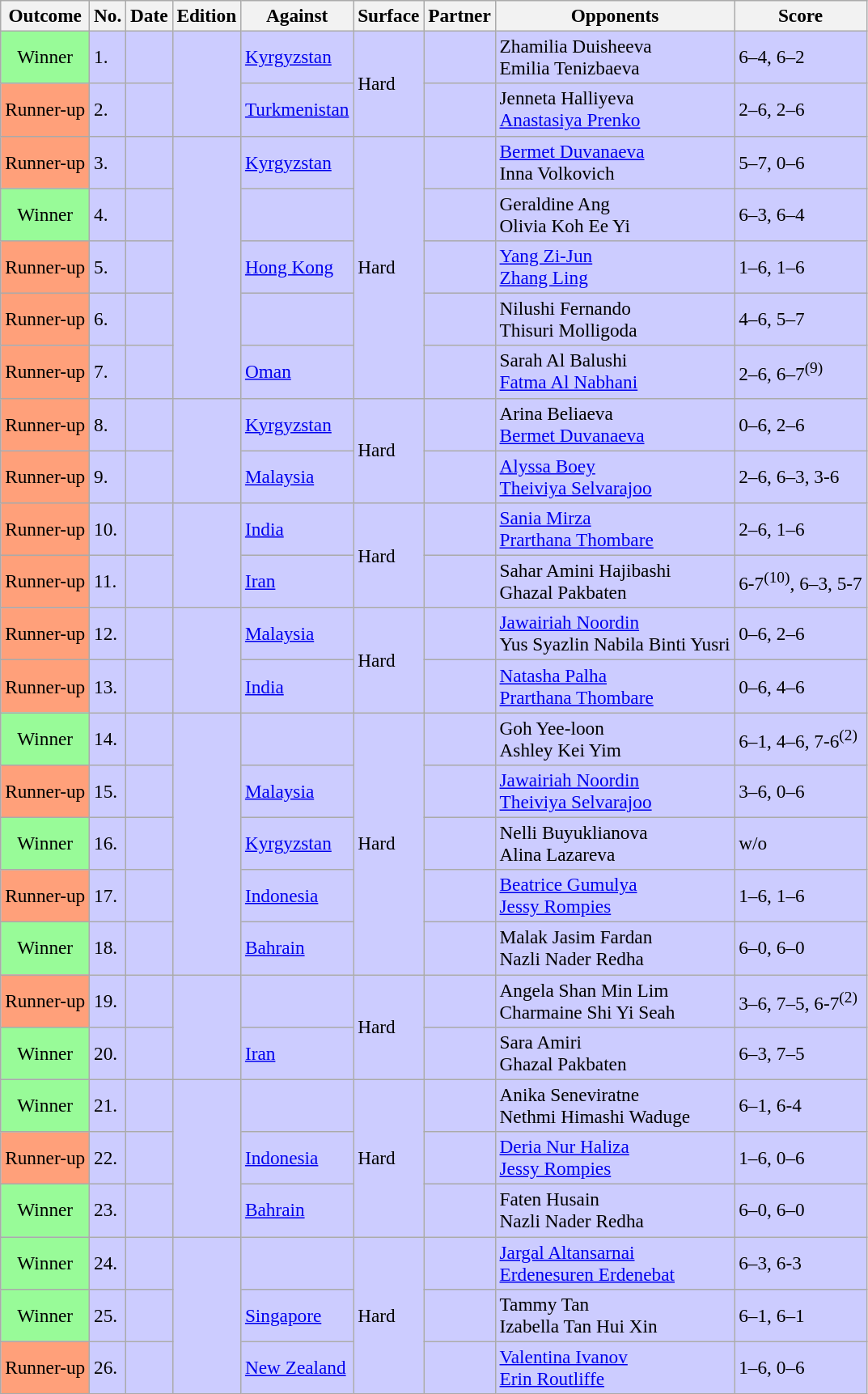<table class=wikitable style=font-size:97%>
<tr>
<th>Outcome</th>
<th>No.</th>
<th>Date</th>
<th>Edition</th>
<th>Against</th>
<th>Surface</th>
<th>Partner</th>
<th>Opponents</th>
<th>Score</th>
</tr>
<tr style="background:#ccf;">
<td style="text-align:center; background:#98fb98;">Winner</td>
<td>1.</td>
<td></td>
<td rowspan="2"></td>
<td><a href='#'>Kyrgyzstan</a></td>
<td rowspan="2">Hard</td>
<td> </td>
<td> Zhamilia Duisheeva <br>  Emilia Tenizbaeva</td>
<td>6–4, 6–2</td>
</tr>
<tr style="background:#ccf;">
<td style="text-align:center; background:#ffa07a;">Runner-up</td>
<td>2.</td>
<td></td>
<td><a href='#'>Turkmenistan</a></td>
<td> </td>
<td> Jenneta Halliyeva <br>  <a href='#'>Anastasiya Prenko</a></td>
<td>2–6, 2–6</td>
</tr>
<tr style="background:#ccf;">
<td style="text-align:center; background:#ffa07a;">Runner-up</td>
<td>3.</td>
<td></td>
<td rowspan="5"></td>
<td><a href='#'>Kyrgyzstan</a></td>
<td rowspan="5">Hard</td>
<td> </td>
<td> <a href='#'>Bermet Duvanaeva</a> <br>  Inna Volkovich</td>
<td>5–7, 0–6</td>
</tr>
<tr style="background:#ccf;">
<td style="text-align:center; background:#98fb98;">Winner</td>
<td>4.</td>
<td></td>
<td></td>
<td> </td>
<td> Geraldine Ang <br>  Olivia Koh Ee Yi</td>
<td>6–3, 6–4</td>
</tr>
<tr style="background:#ccf;">
<td style="text-align:center; background:#ffa07a;">Runner-up</td>
<td>5.</td>
<td></td>
<td><a href='#'>Hong Kong</a></td>
<td> </td>
<td> <a href='#'>Yang Zi-Jun</a> <br>  <a href='#'>Zhang Ling</a></td>
<td>1–6, 1–6</td>
</tr>
<tr style="background:#ccf;">
<td style="text-align:center; background:#ffa07a;">Runner-up</td>
<td>6.</td>
<td></td>
<td></td>
<td> </td>
<td> Nilushi Fernando <br>  Thisuri Molligoda</td>
<td>4–6, 5–7</td>
</tr>
<tr style="background:#ccf;">
<td style="text-align:center; background:#ffa07a;">Runner-up</td>
<td>7.</td>
<td></td>
<td><a href='#'>Oman</a></td>
<td> </td>
<td> Sarah Al Balushi <br>  <a href='#'>Fatma Al Nabhani</a></td>
<td>2–6, 6–7<sup>(9)</sup></td>
</tr>
<tr style="background:#ccf;">
<td style="text-align:center; background:#ffa07a;">Runner-up</td>
<td>8.</td>
<td></td>
<td rowspan="2"></td>
<td><a href='#'>Kyrgyzstan</a></td>
<td rowspan="2">Hard</td>
<td> </td>
<td> Arina Beliaeva <br>  <a href='#'>Bermet Duvanaeva</a></td>
<td>0–6, 2–6</td>
</tr>
<tr style="background:#ccf;">
<td style="text-align:center; background:#ffa07a;">Runner-up</td>
<td>9.</td>
<td></td>
<td><a href='#'>Malaysia</a></td>
<td> </td>
<td> <a href='#'>Alyssa Boey</a> <br>  <a href='#'>Theiviya Selvarajoo</a></td>
<td>2–6, 6–3, 3-6</td>
</tr>
<tr style="background:#ccf;">
<td style="text-align:center; background:#ffa07a;">Runner-up</td>
<td>10.</td>
<td></td>
<td rowspan="2"></td>
<td><a href='#'>India</a></td>
<td rowspan="2">Hard</td>
<td> </td>
<td> <a href='#'>Sania Mirza</a> <br>  <a href='#'>Prarthana Thombare</a></td>
<td>2–6, 1–6</td>
</tr>
<tr style="background:#ccf;">
<td style="text-align:center; background:#ffa07a;">Runner-up</td>
<td>11.</td>
<td></td>
<td><a href='#'>Iran</a></td>
<td> </td>
<td> Sahar Amini Hajibashi <br>  Ghazal Pakbaten</td>
<td>6-7<sup>(10)</sup>, 6–3, 5-7</td>
</tr>
<tr style="background:#ccf;">
<td style="text-align:center; background:#ffa07a;">Runner-up</td>
<td>12.</td>
<td></td>
<td rowspan="2"></td>
<td><a href='#'>Malaysia</a></td>
<td rowspan="2">Hard</td>
<td> </td>
<td> <a href='#'>Jawairiah Noordin</a> <br>  Yus Syazlin Nabila Binti Yusri</td>
<td>0–6, 2–6</td>
</tr>
<tr style="background:#ccf;">
<td style="text-align:center; background:#ffa07a;">Runner-up</td>
<td>13.</td>
<td></td>
<td><a href='#'>India</a></td>
<td> </td>
<td> <a href='#'>Natasha Palha</a> <br>  <a href='#'>Prarthana Thombare</a></td>
<td>0–6, 4–6</td>
</tr>
<tr style="background:#ccf;">
<td style="text-align:center; background:#98fb98;">Winner</td>
<td>14.</td>
<td></td>
<td rowspan="5"></td>
<td></td>
<td rowspan="5">Hard</td>
<td> </td>
<td> Goh Yee-loon <br>  Ashley Kei Yim</td>
<td>6–1, 4–6, 7-6<sup>(2)</sup></td>
</tr>
<tr style="background:#ccf;">
<td style="text-align:center; background:#ffa07a;">Runner-up</td>
<td>15.</td>
<td></td>
<td><a href='#'>Malaysia</a></td>
<td> </td>
<td> <a href='#'>Jawairiah Noordin</a> <br>  <a href='#'>Theiviya Selvarajoo</a></td>
<td>3–6, 0–6</td>
</tr>
<tr style="background:#ccf;">
<td style="text-align:center; background:#98fb98;">Winner</td>
<td>16.</td>
<td></td>
<td><a href='#'>Kyrgyzstan</a></td>
<td> </td>
<td> Nelli Buyuklianova <br>  Alina Lazareva</td>
<td>w/o</td>
</tr>
<tr style="background:#ccf;">
<td style="text-align:center; background:#ffa07a;">Runner-up</td>
<td>17.</td>
<td></td>
<td><a href='#'>Indonesia</a></td>
<td> </td>
<td> <a href='#'>Beatrice Gumulya</a> <br>  <a href='#'>Jessy Rompies</a></td>
<td>1–6, 1–6</td>
</tr>
<tr style="background:#ccf;">
<td style="text-align:center; background:#98fb98;">Winner</td>
<td>18.</td>
<td></td>
<td><a href='#'>Bahrain</a></td>
<td> </td>
<td> Malak Jasim Fardan <br>  Nazli Nader Redha</td>
<td>6–0, 6–0</td>
</tr>
<tr style="background:#ccf;">
<td style="text-align:center; background:#ffa07a;">Runner-up</td>
<td>19.</td>
<td></td>
<td rowspan="2"></td>
<td></td>
<td rowspan="2">Hard</td>
<td> </td>
<td> Angela Shan Min Lim <br>  Charmaine Shi Yi Seah</td>
<td>3–6, 7–5, 6-7<sup>(2)</sup></td>
</tr>
<tr style="background:#ccf;">
<td style="text-align:center; background:#98fb98;">Winner</td>
<td>20.</td>
<td></td>
<td><a href='#'>Iran</a></td>
<td> </td>
<td> Sara Amiri <br>  Ghazal Pakbaten</td>
<td>6–3, 7–5</td>
</tr>
<tr style="background:#ccf;">
<td style="text-align:center; background:#98fb98;">Winner</td>
<td>21.</td>
<td></td>
<td rowspan="3"></td>
<td></td>
<td rowspan="3">Hard</td>
<td> </td>
<td> Anika Seneviratne <br>  Nethmi Himashi Waduge</td>
<td>6–1, 6-4</td>
</tr>
<tr style="background:#ccf;">
<td style="text-align:center; background:#ffa07a;">Runner-up</td>
<td>22.</td>
<td></td>
<td><a href='#'>Indonesia</a></td>
<td> </td>
<td> <a href='#'>Deria Nur Haliza</a> <br>  <a href='#'>Jessy Rompies</a></td>
<td>1–6, 0–6</td>
</tr>
<tr style="background:#ccf;">
<td style="text-align:center; background:#98fb98;">Winner</td>
<td>23.</td>
<td></td>
<td><a href='#'>Bahrain</a></td>
<td> </td>
<td> Faten Husain <br>  Nazli Nader Redha</td>
<td>6–0, 6–0</td>
</tr>
<tr style="background:#ccf;">
<td style="text-align:center; background:#98fb98;">Winner</td>
<td>24.</td>
<td></td>
<td rowspan="3"></td>
<td></td>
<td rowspan="3">Hard</td>
<td> </td>
<td> <a href='#'>Jargal Altansarnai</a> <br>  <a href='#'>Erdenesuren Erdenebat</a></td>
<td>6–3, 6-3</td>
</tr>
<tr style="background:#ccf;">
<td style="text-align:center; background:#98fb98;">Winner</td>
<td>25.</td>
<td></td>
<td><a href='#'>Singapore</a></td>
<td> </td>
<td> Tammy Tan <br>  Izabella Tan Hui Xin</td>
<td>6–1, 6–1</td>
</tr>
<tr style="background:#ccf;">
<td style="text-align:center; background:#ffa07a;">Runner-up</td>
<td>26.</td>
<td></td>
<td><a href='#'>New Zealand</a></td>
<td> </td>
<td> <a href='#'>Valentina Ivanov</a> <br>  <a href='#'>Erin Routliffe</a></td>
<td>1–6, 0–6</td>
</tr>
</table>
